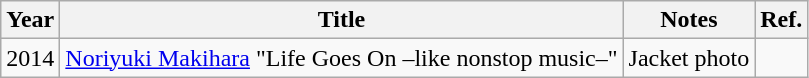<table class="wikitable">
<tr>
<th>Year</th>
<th>Title</th>
<th>Notes</th>
<th>Ref.</th>
</tr>
<tr>
<td>2014</td>
<td><a href='#'>Noriyuki Makihara</a> "Life Goes On –like nonstop music–"</td>
<td>Jacket photo</td>
<td></td>
</tr>
</table>
